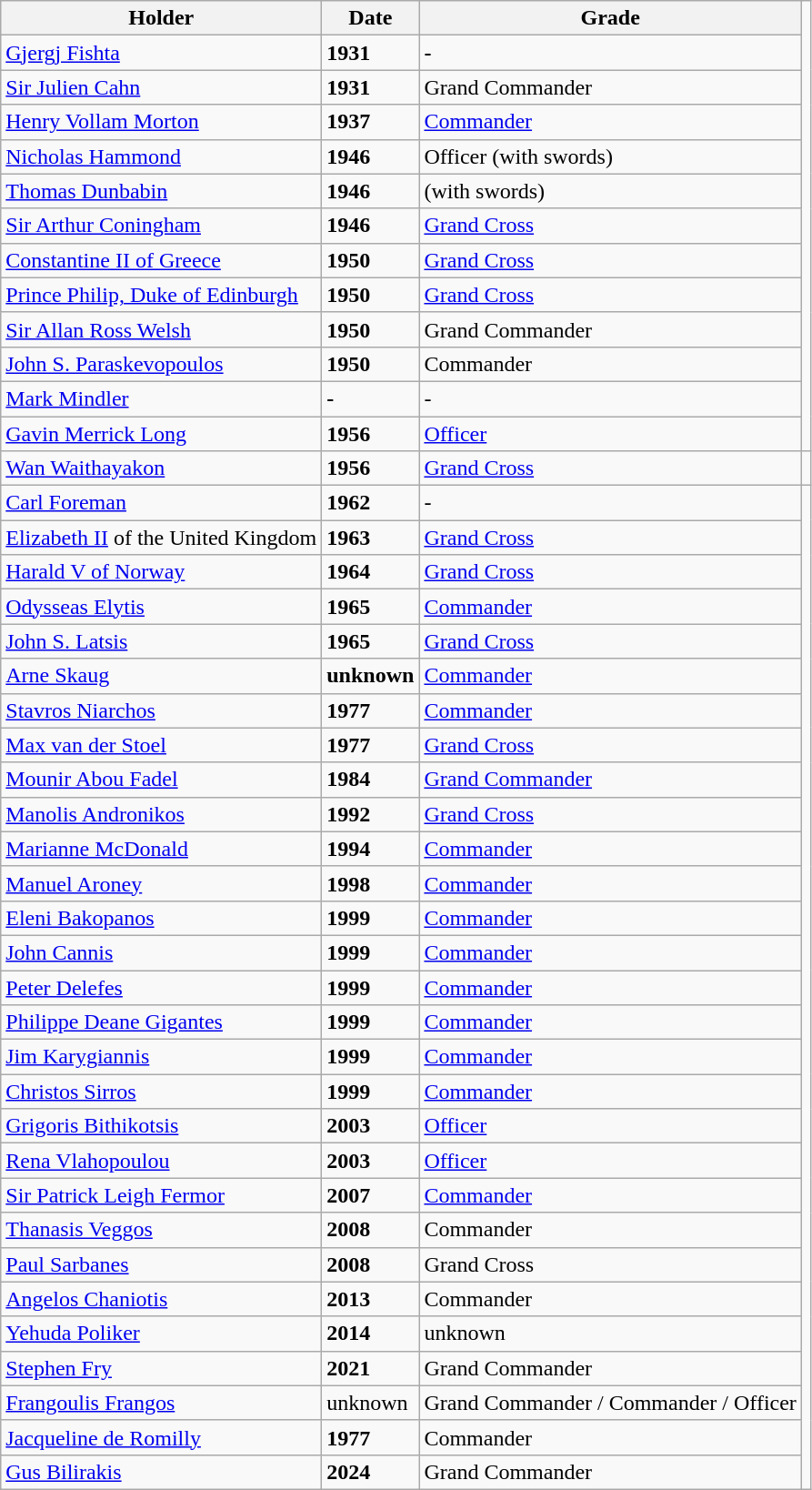<table class="wikitable">
<tr>
<th>Holder</th>
<th>Date</th>
<th>Grade</th>
</tr>
<tr>
<td><a href='#'>Gjergj Fishta</a></td>
<td><strong>1931 </strong></td>
<td><strong> - </strong></td>
</tr>
<tr>
<td><a href='#'>Sir Julien Cahn</a></td>
<td><strong>1931 </strong></td>
<td>Grand Commander</td>
</tr>
<tr>
<td><a href='#'>Henry Vollam Morton</a></td>
<td><strong>1937 </strong></td>
<td><a href='#'>Commander</a></td>
</tr>
<tr>
<td><a href='#'>Nicholas Hammond</a></td>
<td><strong>1946  </strong></td>
<td>Officer (with swords)</td>
</tr>
<tr>
<td><a href='#'>Thomas Dunbabin</a></td>
<td><strong>1946 </strong></td>
<td>(with swords)</td>
</tr>
<tr>
<td><a href='#'>Sir Arthur Coningham</a></td>
<td><strong>1946 </strong></td>
<td><a href='#'>Grand Cross</a></td>
</tr>
<tr>
<td><a href='#'>Constantine II of Greece</a></td>
<td><strong>1950 </strong></td>
<td><a href='#'>Grand Cross</a></td>
</tr>
<tr>
<td><a href='#'>Prince Philip, Duke of Edinburgh</a></td>
<td><strong>1950 </strong></td>
<td><a href='#'>Grand Cross</a></td>
</tr>
<tr>
<td><a href='#'>Sir Allan Ross Welsh</a></td>
<td><strong>1950 </strong></td>
<td>Grand Commander</td>
</tr>
<tr>
<td><a href='#'>John S. Paraskevopoulos</a></td>
<td><strong>1950</strong></td>
<td>Commander</td>
</tr>
<tr>
<td><a href='#'>Mark Mindler</a></td>
<td><strong> - </strong></td>
<td>-</td>
</tr>
<tr>
<td><a href='#'>Gavin Merrick Long</a></td>
<td><strong>1956 </strong></td>
<td><a href='#'>Officer</a></td>
</tr>
<tr>
<td><a href='#'>Wan Waithayakon</a></td>
<td><strong>1956</strong></td>
<td><a href='#'>Grand Cross</a></td>
<td></td>
</tr>
<tr>
<td><a href='#'>Carl Foreman</a></td>
<td><strong>1962 </strong></td>
<td>-</td>
</tr>
<tr>
<td><a href='#'>Elizabeth II</a> of the United Kingdom</td>
<td><strong>1963 </strong></td>
<td><a href='#'>Grand Cross</a></td>
</tr>
<tr>
<td><a href='#'>Harald V of Norway</a></td>
<td><strong>1964 </strong></td>
<td><a href='#'>Grand Cross</a></td>
</tr>
<tr>
<td><a href='#'>Odysseas Elytis</a></td>
<td><strong>1965 </strong></td>
<td><a href='#'>Commander</a></td>
</tr>
<tr>
<td><a href='#'>John S. Latsis</a></td>
<td><strong>1965 </strong></td>
<td><a href='#'>Grand Cross</a></td>
</tr>
<tr>
<td><a href='#'>Arne Skaug</a></td>
<td><strong>unknown </strong></td>
<td><a href='#'>Commander</a></td>
</tr>
<tr>
<td><a href='#'>Stavros Niarchos</a></td>
<td><strong>1977 </strong></td>
<td><a href='#'>Commander</a></td>
</tr>
<tr>
<td><a href='#'>Max van der Stoel</a></td>
<td><strong>1977  </strong></td>
<td><a href='#'>Grand Cross</a></td>
</tr>
<tr>
<td><a href='#'>Mounir Abou Fadel</a></td>
<td><strong>1984 </strong></td>
<td><a href='#'>Grand Commander</a></td>
</tr>
<tr>
<td><a href='#'>Manolis Andronikos</a></td>
<td><strong>1992 </strong></td>
<td><a href='#'>Grand Cross</a></td>
</tr>
<tr>
<td><a href='#'>Marianne McDonald</a></td>
<td><strong>1994 </strong></td>
<td><a href='#'>Commander</a></td>
</tr>
<tr>
<td><a href='#'>Manuel Aroney</a></td>
<td><strong>1998 </strong></td>
<td><a href='#'>Commander</a></td>
</tr>
<tr>
<td><a href='#'>Eleni Bakopanos</a></td>
<td><strong>1999  </strong></td>
<td><a href='#'>Commander</a></td>
</tr>
<tr>
<td><a href='#'>John Cannis</a></td>
<td><strong>1999  </strong></td>
<td><a href='#'>Commander</a></td>
</tr>
<tr>
<td><a href='#'>Peter Delefes</a></td>
<td><strong>1999  </strong></td>
<td><a href='#'>Commander</a></td>
</tr>
<tr>
<td><a href='#'>Philippe Deane Gigantes</a></td>
<td><strong>1999 </strong></td>
<td><a href='#'>Commander</a></td>
</tr>
<tr>
<td><a href='#'>Jim Karygiannis</a></td>
<td><strong>1999 </strong></td>
<td><a href='#'>Commander</a></td>
</tr>
<tr>
<td><a href='#'>Christos Sirros</a></td>
<td><strong>1999 </strong></td>
<td><a href='#'>Commander</a></td>
</tr>
<tr>
<td><a href='#'>Grigoris Bithikotsis</a></td>
<td><strong>2003 </strong></td>
<td><a href='#'>Officer</a></td>
</tr>
<tr>
<td><a href='#'>Rena Vlahopoulou</a></td>
<td><strong>2003 </strong></td>
<td><a href='#'>Officer</a></td>
</tr>
<tr>
<td><a href='#'>Sir Patrick Leigh Fermor</a></td>
<td><strong>2007 </strong></td>
<td><a href='#'>Commander</a></td>
</tr>
<tr>
<td><a href='#'>Thanasis Veggos</a></td>
<td><strong>2008 </strong></td>
<td>Commander</td>
</tr>
<tr>
<td><a href='#'>Paul Sarbanes</a></td>
<td><strong>2008  </strong></td>
<td>Grand Cross</td>
</tr>
<tr>
<td><a href='#'>Angelos Chaniotis</a></td>
<td><strong>2013 </strong></td>
<td>Commander</td>
</tr>
<tr>
<td><a href='#'>Yehuda Poliker</a></td>
<td><strong>2014 </strong></td>
<td>unknown</td>
</tr>
<tr>
<td><a href='#'>Stephen Fry</a></td>
<td><strong>2021 </strong></td>
<td>Grand Commander</td>
</tr>
<tr>
<td><a href='#'>Frangoulis Frangos</a></td>
<td>unknown</td>
<td>Grand Commander / Commander / Officer</td>
</tr>
<tr>
<td><a href='#'>Jacqueline de Romilly</a></td>
<td><strong>1977</strong></td>
<td>Commander</td>
</tr>
<tr>
<td><a href='#'>Gus Bilirakis</a></td>
<td><strong>2024</strong></td>
<td>Grand Commander</td>
</tr>
</table>
